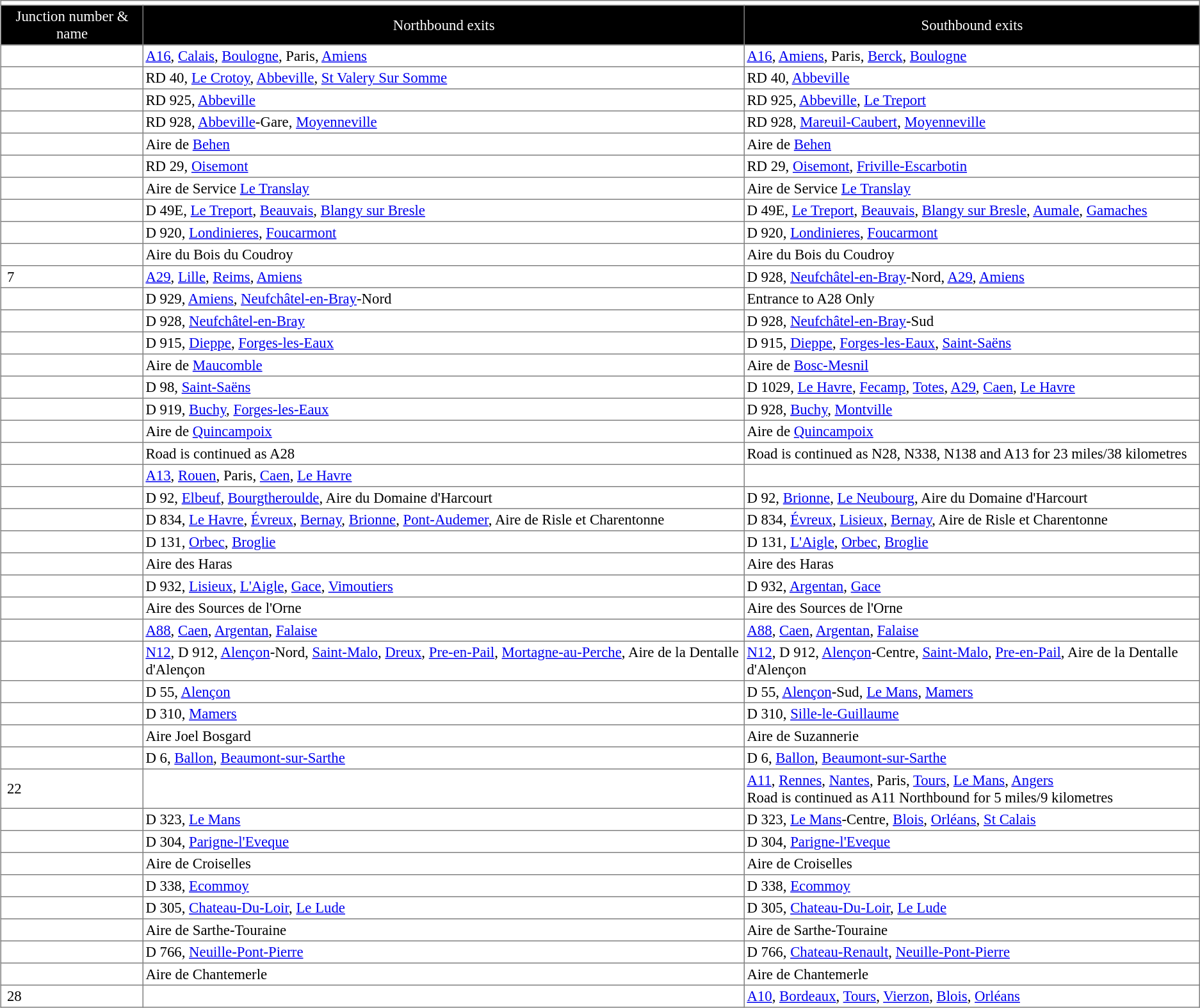<table border=1 cellpadding=2 style="margin-left:1em; margin-bottom: 1em; color: black; border-collapse: collapse; font-size: 95%;">
<tr align="center" bgcolor="FFFFFF" style="color: white;font-size:120%;">
<td colspan="3"></td>
</tr>
<tr align="center" bgcolor="000000" style="color: white">
<td>Junction number & name</td>
<td>Northbound exits</td>
<td>Southbound exits</td>
</tr>
<tr>
<td> </td>
<td><a href='#'>A16</a>, <a href='#'>Calais</a>, <a href='#'>Boulogne</a>, Paris, <a href='#'>Amiens</a></td>
<td><a href='#'>A16</a>, <a href='#'>Amiens</a>, Paris, <a href='#'>Berck</a>, <a href='#'>Boulogne</a></td>
</tr>
<tr>
<td></td>
<td>RD 40, <a href='#'>Le Crotoy</a>, <a href='#'>Abbeville</a>, <a href='#'>St Valery Sur Somme</a></td>
<td>RD 40, <a href='#'>Abbeville</a></td>
</tr>
<tr>
<td></td>
<td>RD 925, <a href='#'>Abbeville</a></td>
<td>RD 925, <a href='#'>Abbeville</a>, <a href='#'>Le Treport</a></td>
</tr>
<tr>
<td></td>
<td>RD 928, <a href='#'>Abbeville</a>-Gare, <a href='#'>Moyenneville</a></td>
<td>RD 928, <a href='#'>Mareuil-Caubert</a>, <a href='#'>Moyenneville</a></td>
</tr>
<tr>
<td></td>
<td>Aire de <a href='#'>Behen</a></td>
<td>Aire de <a href='#'>Behen</a></td>
</tr>
<tr>
<td></td>
<td>RD 29, <a href='#'>Oisemont</a></td>
<td>RD 29, <a href='#'>Oisemont</a>, <a href='#'>Friville-Escarbotin</a></td>
</tr>
<tr>
<td></td>
<td>Aire de Service <a href='#'>Le Translay</a></td>
<td>Aire de Service <a href='#'>Le Translay</a></td>
</tr>
<tr>
<td></td>
<td>D 49E, <a href='#'>Le Treport</a>, <a href='#'>Beauvais</a>, <a href='#'>Blangy sur Bresle</a></td>
<td>D 49E, <a href='#'>Le Treport</a>, <a href='#'>Beauvais</a>, <a href='#'>Blangy sur Bresle</a>, <a href='#'>Aumale</a>, <a href='#'>Gamaches</a></td>
</tr>
<tr>
<td></td>
<td>D 920, <a href='#'>Londinieres</a>, <a href='#'>Foucarmont</a></td>
<td>D 920, <a href='#'>Londinieres</a>, <a href='#'>Foucarmont</a></td>
</tr>
<tr>
<td></td>
<td>Aire du Bois du Coudroy</td>
<td>Aire du Bois du Coudroy</td>
</tr>
<tr>
<td> 7</td>
<td><a href='#'>A29</a>, <a href='#'>Lille</a>, <a href='#'>Reims</a>, <a href='#'>Amiens</a></td>
<td>D 928, <a href='#'>Neufchâtel-en-Bray</a>-Nord, <a href='#'>A29</a>, <a href='#'>Amiens</a></td>
</tr>
<tr>
<td></td>
<td>D 929, <a href='#'>Amiens</a>, <a href='#'>Neufchâtel-en-Bray</a>-Nord</td>
<td>Entrance to A28 Only</td>
</tr>
<tr>
<td></td>
<td>D 928, <a href='#'>Neufchâtel-en-Bray</a></td>
<td>D 928, <a href='#'>Neufchâtel-en-Bray</a>-Sud</td>
</tr>
<tr>
<td></td>
<td>D 915, <a href='#'>Dieppe</a>, <a href='#'>Forges-les-Eaux</a></td>
<td>D 915, <a href='#'>Dieppe</a>, <a href='#'>Forges-les-Eaux</a>, <a href='#'>Saint-Saëns</a></td>
</tr>
<tr>
<td></td>
<td>Aire de <a href='#'>Maucomble</a></td>
<td>Aire de <a href='#'>Bosc-Mesnil</a></td>
</tr>
<tr>
<td></td>
<td>D 98, <a href='#'>Saint-Saëns</a></td>
<td>D 1029, <a href='#'>Le Havre</a>, <a href='#'>Fecamp</a>, <a href='#'>Totes</a>, <a href='#'>A29</a>, <a href='#'>Caen</a>, <a href='#'>Le Havre</a></td>
</tr>
<tr>
<td></td>
<td>D 919, <a href='#'>Buchy</a>, <a href='#'>Forges-les-Eaux</a></td>
<td>D 928, <a href='#'>Buchy</a>, <a href='#'>Montville</a></td>
</tr>
<tr>
<td></td>
<td>Aire de <a href='#'>Quincampoix</a></td>
<td>Aire de <a href='#'>Quincampoix</a></td>
</tr>
<tr>
<td></td>
<td>Road is continued as A28</td>
<td>Road is continued as N28, N338, N138 and A13 for 23 miles/38 kilometres</td>
</tr>
<tr>
<td> </td>
<td><a href='#'>A13</a>, <a href='#'>Rouen</a>, Paris, <a href='#'>Caen</a>, <a href='#'>Le Havre</a></td>
<td></td>
</tr>
<tr>
<td></td>
<td>D 92, <a href='#'>Elbeuf</a>, <a href='#'>Bourgtheroulde</a>, Aire du Domaine d'Harcourt</td>
<td>D 92, <a href='#'>Brionne</a>, <a href='#'>Le Neubourg</a>, Aire du Domaine d'Harcourt</td>
</tr>
<tr>
<td></td>
<td>D 834, <a href='#'>Le Havre</a>, <a href='#'>Évreux</a>, <a href='#'>Bernay</a>, <a href='#'>Brionne</a>, <a href='#'>Pont-Audemer</a>, Aire de Risle et Charentonne</td>
<td>D 834, <a href='#'>Évreux</a>, <a href='#'>Lisieux</a>, <a href='#'>Bernay</a>, Aire de Risle et Charentonne</td>
</tr>
<tr>
<td></td>
<td>D 131, <a href='#'>Orbec</a>, <a href='#'>Broglie</a></td>
<td>D 131, <a href='#'>L'Aigle</a>, <a href='#'>Orbec</a>, <a href='#'>Broglie</a></td>
</tr>
<tr>
<td></td>
<td>Aire des Haras</td>
<td>Aire des Haras</td>
</tr>
<tr>
<td></td>
<td>D 932, <a href='#'>Lisieux</a>, <a href='#'>L'Aigle</a>, <a href='#'>Gace</a>, <a href='#'>Vimoutiers</a></td>
<td>D 932, <a href='#'>Argentan</a>, <a href='#'>Gace</a></td>
</tr>
<tr>
<td></td>
<td>Aire des Sources de l'Orne</td>
<td>Aire des Sources de l'Orne</td>
</tr>
<tr>
<td></td>
<td><a href='#'>A88</a>, <a href='#'>Caen</a>, <a href='#'>Argentan</a>, <a href='#'>Falaise</a></td>
<td><a href='#'>A88</a>, <a href='#'>Caen</a>, <a href='#'>Argentan</a>, <a href='#'>Falaise</a></td>
</tr>
<tr>
<td></td>
<td><a href='#'>N12</a>, D 912, <a href='#'>Alençon</a>-Nord, <a href='#'>Saint-Malo</a>, <a href='#'>Dreux</a>, <a href='#'>Pre-en-Pail</a>, <a href='#'>Mortagne-au-Perche</a>, Aire de la Dentalle d'Alençon</td>
<td><a href='#'>N12</a>, D 912, <a href='#'>Alençon</a>-Centre, <a href='#'>Saint-Malo</a>, <a href='#'>Pre-en-Pail</a>, Aire de la Dentalle d'Alençon</td>
</tr>
<tr>
<td></td>
<td>D 55, <a href='#'>Alençon</a></td>
<td>D 55, <a href='#'>Alençon</a>-Sud, <a href='#'>Le Mans</a>, <a href='#'>Mamers</a></td>
</tr>
<tr>
<td></td>
<td>D 310, <a href='#'>Mamers</a></td>
<td>D 310, <a href='#'>Sille-le-Guillaume</a></td>
</tr>
<tr>
<td></td>
<td>Aire Joel Bosgard</td>
<td>Aire de Suzannerie</td>
</tr>
<tr>
<td></td>
<td>D 6, <a href='#'>Ballon</a>, <a href='#'>Beaumont-sur-Sarthe</a></td>
<td>D 6, <a href='#'>Ballon</a>, <a href='#'>Beaumont-sur-Sarthe</a></td>
</tr>
<tr>
<td> 22</td>
<td></td>
<td><a href='#'>A11</a>, <a href='#'>Rennes</a>, <a href='#'>Nantes</a>, Paris, <a href='#'>Tours</a>, <a href='#'>Le Mans</a>, <a href='#'>Angers</a><br>Road is continued as A11 Northbound for 5 miles/9 kilometres</td>
</tr>
<tr>
<td></td>
<td>D 323, <a href='#'>Le Mans</a></td>
<td>D 323, <a href='#'>Le Mans</a>-Centre, <a href='#'>Blois</a>, <a href='#'>Orléans</a>, <a href='#'>St Calais</a></td>
</tr>
<tr>
<td></td>
<td>D 304, <a href='#'>Parigne-l'Eveque</a></td>
<td>D 304, <a href='#'>Parigne-l'Eveque</a></td>
</tr>
<tr>
<td></td>
<td>Aire de Croiselles</td>
<td>Aire de Croiselles</td>
</tr>
<tr>
<td></td>
<td>D 338, <a href='#'>Ecommoy</a></td>
<td>D 338, <a href='#'>Ecommoy</a></td>
</tr>
<tr>
<td></td>
<td>D 305, <a href='#'>Chateau-Du-Loir</a>, <a href='#'>Le Lude</a></td>
<td>D 305, <a href='#'>Chateau-Du-Loir</a>, <a href='#'>Le Lude</a></td>
</tr>
<tr>
<td></td>
<td>Aire de Sarthe-Touraine</td>
<td>Aire de Sarthe-Touraine</td>
</tr>
<tr>
<td></td>
<td>D 766, <a href='#'>Neuille-Pont-Pierre</a></td>
<td>D 766, <a href='#'>Chateau-Renault</a>, <a href='#'>Neuille-Pont-Pierre</a></td>
</tr>
<tr>
<td></td>
<td>Aire de Chantemerle</td>
<td>Aire de Chantemerle</td>
</tr>
<tr>
<td> 28</td>
<td></td>
<td><a href='#'>A10</a>, <a href='#'>Bordeaux</a>, <a href='#'>Tours</a>, <a href='#'>Vierzon</a>, <a href='#'>Blois</a>, <a href='#'>Orléans</a></td>
</tr>
</table>
